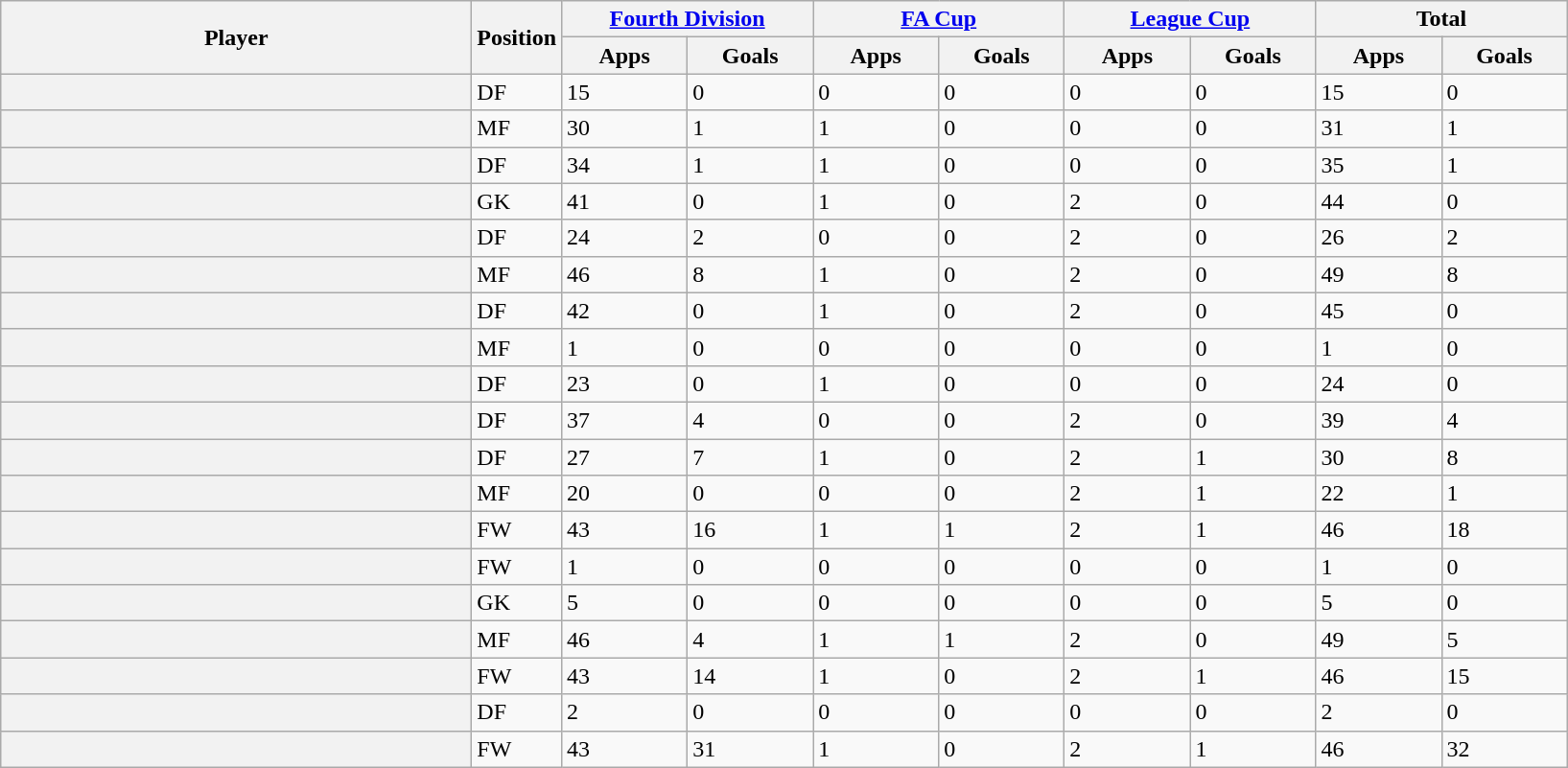<table class="wikitable plainrowheaders sortable">
<tr>
<th rowspan=2 style="width:20em"scope=col>Player</th>
<th rowspan=2>Position</th>
<th colspan=2 style="width:10em"scope=col><a href='#'>Fourth Division</a></th>
<th colspan=2 style="width:10em"scope=col><a href='#'>FA Cup</a></th>
<th colspan=2 style="width:10em"scope=col><a href='#'>League Cup</a></th>
<th colspan=2 style="width:10em"scope=col>Total</th>
</tr>
<tr>
<th style="width:5em">Apps</th>
<th style="width:5em">Goals</th>
<th style="width:5em">Apps</th>
<th style="width:5em">Goals</th>
<th style="width:5em">Apps</th>
<th style="width:5em">Goals</th>
<th style="width:5em">Apps</th>
<th style="width:5em">Goals</th>
</tr>
<tr>
<th scope=row></th>
<td>DF</td>
<td>15</td>
<td>0</td>
<td>0</td>
<td>0</td>
<td>0</td>
<td>0</td>
<td>15</td>
<td>0</td>
</tr>
<tr>
<th scope=row></th>
<td>MF</td>
<td>30</td>
<td>1</td>
<td>1</td>
<td>0</td>
<td>0</td>
<td>0</td>
<td>31</td>
<td>1</td>
</tr>
<tr>
<th scope=row></th>
<td>DF</td>
<td>34</td>
<td>1</td>
<td>1</td>
<td>0</td>
<td>0</td>
<td>0</td>
<td>35</td>
<td>1</td>
</tr>
<tr>
<th scope=row></th>
<td>GK</td>
<td>41</td>
<td>0</td>
<td>1</td>
<td>0</td>
<td>2</td>
<td>0</td>
<td>44</td>
<td>0</td>
</tr>
<tr>
<th scope=row></th>
<td>DF</td>
<td>24</td>
<td>2</td>
<td>0</td>
<td>0</td>
<td>2</td>
<td>0</td>
<td>26</td>
<td>2</td>
</tr>
<tr>
<th scope=row></th>
<td>MF</td>
<td>46</td>
<td>8</td>
<td>1</td>
<td>0</td>
<td>2</td>
<td>0</td>
<td>49</td>
<td>8</td>
</tr>
<tr>
<th scope=row></th>
<td>DF</td>
<td>42</td>
<td>0</td>
<td>1</td>
<td>0</td>
<td>2</td>
<td>0</td>
<td>45</td>
<td>0</td>
</tr>
<tr>
<th scope=row></th>
<td>MF</td>
<td>1</td>
<td>0</td>
<td>0</td>
<td>0</td>
<td>0</td>
<td>0</td>
<td>1</td>
<td>0</td>
</tr>
<tr>
<th scope=row></th>
<td>DF</td>
<td>23</td>
<td>0</td>
<td>1</td>
<td>0</td>
<td>0</td>
<td>0</td>
<td>24</td>
<td>0</td>
</tr>
<tr>
<th scope=row></th>
<td>DF</td>
<td>37</td>
<td>4</td>
<td>0</td>
<td>0</td>
<td>2</td>
<td>0</td>
<td>39</td>
<td>4</td>
</tr>
<tr>
<th scope=row></th>
<td>DF</td>
<td>27</td>
<td>7</td>
<td>1</td>
<td>0</td>
<td>2</td>
<td>1</td>
<td>30</td>
<td>8</td>
</tr>
<tr>
<th scope=row></th>
<td>MF</td>
<td>20</td>
<td>0</td>
<td>0</td>
<td>0</td>
<td>2</td>
<td>1</td>
<td>22</td>
<td>1</td>
</tr>
<tr>
<th scope=row></th>
<td>FW</td>
<td>43</td>
<td>16</td>
<td>1</td>
<td>1</td>
<td>2</td>
<td>1</td>
<td>46</td>
<td>18</td>
</tr>
<tr>
<th scope=row></th>
<td>FW</td>
<td>1</td>
<td>0</td>
<td>0</td>
<td>0</td>
<td>0</td>
<td>0</td>
<td>1</td>
<td>0</td>
</tr>
<tr>
<th scope=row></th>
<td>GK</td>
<td>5</td>
<td>0</td>
<td>0</td>
<td>0</td>
<td>0</td>
<td>0</td>
<td>5</td>
<td>0</td>
</tr>
<tr>
<th scope=row></th>
<td>MF</td>
<td>46</td>
<td>4</td>
<td>1</td>
<td>1</td>
<td>2</td>
<td>0</td>
<td>49</td>
<td>5</td>
</tr>
<tr>
<th scope=row></th>
<td>FW</td>
<td>43</td>
<td>14</td>
<td>1</td>
<td>0</td>
<td>2</td>
<td>1</td>
<td>46</td>
<td>15</td>
</tr>
<tr>
<th scope=row></th>
<td>DF</td>
<td>2</td>
<td>0</td>
<td>0</td>
<td>0</td>
<td>0</td>
<td>0</td>
<td>2</td>
<td>0</td>
</tr>
<tr>
<th scope=row></th>
<td>FW</td>
<td>43</td>
<td>31</td>
<td>1</td>
<td>0</td>
<td>2</td>
<td>1</td>
<td>46</td>
<td>32</td>
</tr>
</table>
